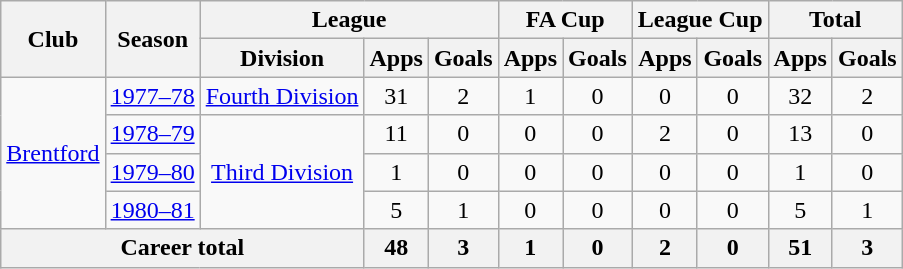<table class="wikitable" style="text-align: center;">
<tr>
<th rowspan="2">Club</th>
<th rowspan="2">Season</th>
<th colspan="3">League</th>
<th colspan="2">FA Cup</th>
<th colspan="2">League Cup</th>
<th colspan="2">Total</th>
</tr>
<tr>
<th>Division</th>
<th>Apps</th>
<th>Goals</th>
<th>Apps</th>
<th>Goals</th>
<th>Apps</th>
<th>Goals</th>
<th>Apps</th>
<th>Goals</th>
</tr>
<tr>
<td rowspan="4"><a href='#'>Brentford</a></td>
<td><a href='#'>1977–78</a></td>
<td><a href='#'>Fourth Division</a></td>
<td>31</td>
<td>2</td>
<td>1</td>
<td>0</td>
<td>0</td>
<td>0</td>
<td>32</td>
<td>2</td>
</tr>
<tr>
<td><a href='#'>1978–79</a></td>
<td rowspan="3"><a href='#'>Third Division</a></td>
<td>11</td>
<td>0</td>
<td>0</td>
<td>0</td>
<td>2</td>
<td>0</td>
<td>13</td>
<td>0</td>
</tr>
<tr>
<td><a href='#'>1979–80</a></td>
<td>1</td>
<td>0</td>
<td>0</td>
<td>0</td>
<td>0</td>
<td>0</td>
<td>1</td>
<td>0</td>
</tr>
<tr>
<td><a href='#'>1980–81</a></td>
<td>5</td>
<td>1</td>
<td>0</td>
<td>0</td>
<td>0</td>
<td>0</td>
<td>5</td>
<td>1</td>
</tr>
<tr>
<th colspan="3">Career total</th>
<th>48</th>
<th>3</th>
<th>1</th>
<th>0</th>
<th>2</th>
<th>0</th>
<th>51</th>
<th>3</th>
</tr>
</table>
